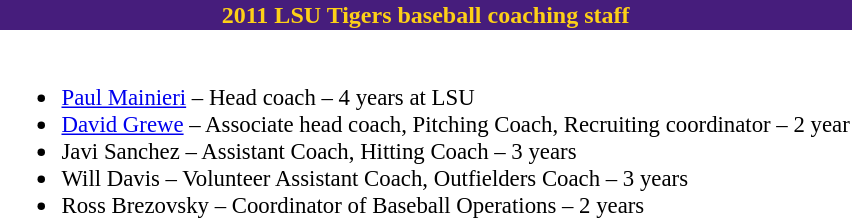<table class="toccolours" style="text-align: left;">
<tr>
<td colspan="9" style="background-color: #461D7C; color: #FDD017" align=center><strong>2011 LSU Tigers baseball coaching staff</strong></td>
</tr>
<tr>
<td style="font-size: 95%;" valign="top"><br><ul><li><a href='#'>Paul Mainieri</a> – Head coach – 4 years at LSU</li><li><a href='#'>David Grewe</a> – Associate head coach, Pitching Coach, Recruiting coordinator – 2 year</li><li>Javi Sanchez – Assistant Coach, Hitting Coach – 3 years</li><li>Will Davis – Volunteer Assistant Coach, Outfielders Coach – 3 years</li><li>Ross Brezovsky – Coordinator of Baseball Operations – 2 years</li></ul></td>
</tr>
</table>
